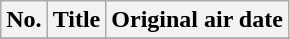<table class="wikitable plainrowheaders">
<tr>
<th>No.</th>
<th>Title</th>
<th>Original air date</th>
</tr>
<tr>
</tr>
</table>
